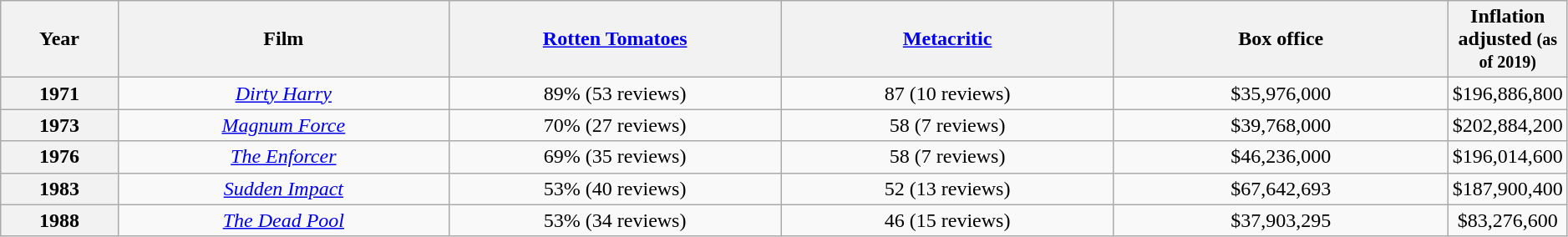<table class="wikitable sortable" style="text-align:center" width=99%>
<tr>
<th rowspan="1" width="8%">Year</th>
<th colspan="1" align="center" width="23%">Film</th>
<th colspan="1" align="center" width="23%"><a href='#'>Rotten Tomatoes</a></th>
<th colspan="1" align="center" width="23%"><a href='#'>Metacritic</a></th>
<th colspan="1" align="center" width="23%">Box office</th>
<th colspan="1" align="center" width="23%">Inflation adjusted <small>(as of 2019)</small></th>
</tr>
<tr>
<th>1971</th>
<td><em><a href='#'>Dirty Harry</a></em></td>
<td colspan="1">89% (53 reviews)</td>
<td colspan="1">87 (10 reviews)</td>
<td>$35,976,000</td>
<td>$196,886,800</td>
</tr>
<tr>
<th>1973</th>
<td><em><a href='#'>Magnum Force</a></em></td>
<td colspan="1">70% (27 reviews)</td>
<td colspan="1">58 (7 reviews)</td>
<td>$39,768,000</td>
<td>$202,884,200</td>
</tr>
<tr>
<th>1976</th>
<td data-sort-value="Enforcer, The"><em><a href='#'>The Enforcer</a></em></td>
<td colspan="1">69% (35 reviews)</td>
<td colspan="1">58 (7 reviews)</td>
<td>$46,236,000</td>
<td>$196,014,600</td>
</tr>
<tr>
<th>1983</th>
<td><em><a href='#'>Sudden Impact</a></em></td>
<td colspan="1">53% (40 reviews)</td>
<td colspan="1">52 (13 reviews)</td>
<td>$67,642,693</td>
<td>$187,900,400</td>
</tr>
<tr>
<th>1988</th>
<td data-sort-value="Dead Pool, The"><em><a href='#'>The Dead Pool</a></em></td>
<td colspan="1">53% (34 reviews)</td>
<td colspan="1">46 (15 reviews)</td>
<td>$37,903,295</td>
<td>$83,276,600</td>
</tr>
</table>
